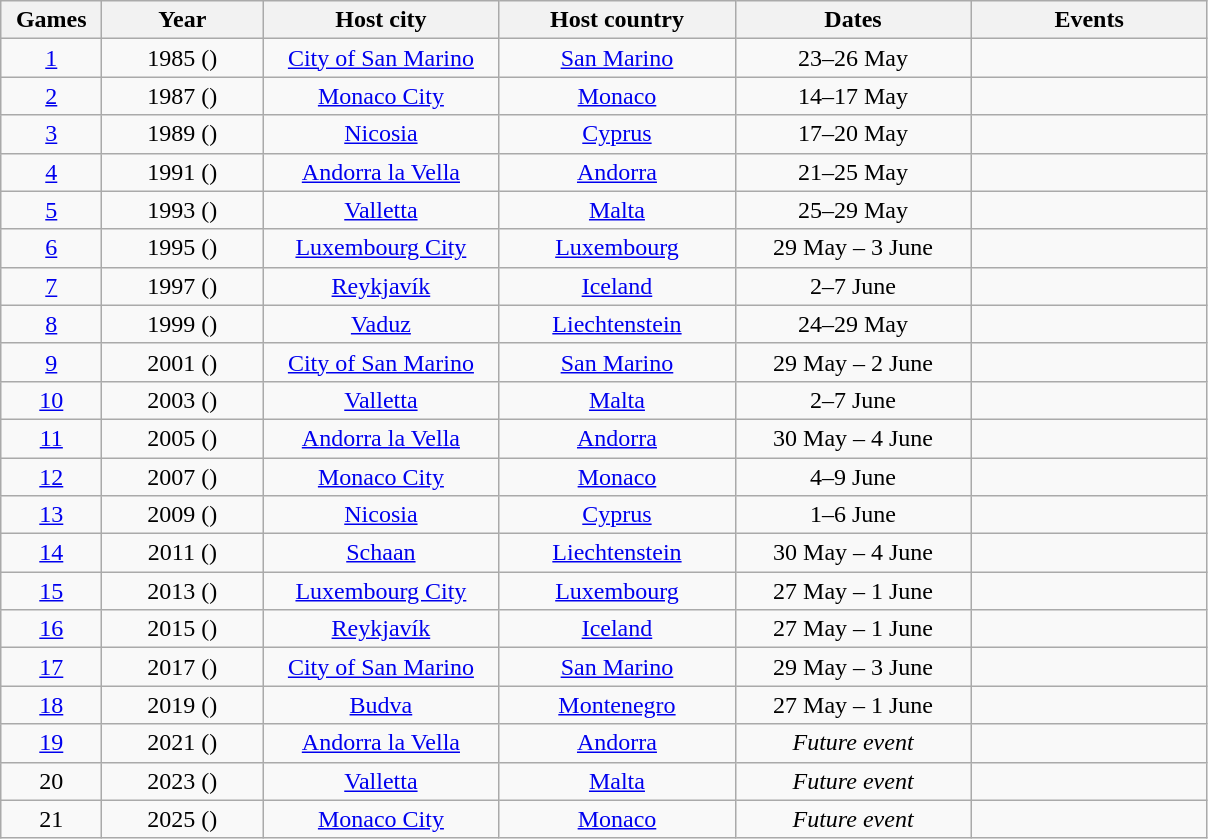<table class=wikitable style="text-align:center">
<tr>
<th width=60>Games</th>
<th width=100>Year</th>
<th width=150>Host city</th>
<th width=150>Host country</th>
<th width=150>Dates</th>
<th width=150>Events</th>
</tr>
<tr>
<td><a href='#'>1</a></td>
<td>1985 ()</td>
<td><a href='#'>City of San Marino</a></td>
<td><a href='#'>San Marino</a></td>
<td>23–26 May</td>
<td></td>
</tr>
<tr>
<td><a href='#'>2</a></td>
<td>1987 ()</td>
<td><a href='#'>Monaco City</a></td>
<td><a href='#'>Monaco</a></td>
<td>14–17 May</td>
<td></td>
</tr>
<tr>
<td><a href='#'>3</a></td>
<td>1989 ()</td>
<td><a href='#'>Nicosia</a></td>
<td><a href='#'>Cyprus</a></td>
<td>17–20 May</td>
<td></td>
</tr>
<tr>
<td><a href='#'>4</a></td>
<td>1991 ()</td>
<td><a href='#'>Andorra la Vella</a></td>
<td><a href='#'>Andorra</a></td>
<td>21–25 May</td>
<td></td>
</tr>
<tr>
<td><a href='#'>5</a></td>
<td>1993 ()</td>
<td><a href='#'>Valletta</a></td>
<td><a href='#'>Malta</a></td>
<td>25–29 May</td>
<td></td>
</tr>
<tr>
<td><a href='#'>6</a></td>
<td>1995 ()</td>
<td><a href='#'>Luxembourg City</a></td>
<td><a href='#'>Luxembourg</a></td>
<td>29 May – 3 June</td>
<td></td>
</tr>
<tr>
<td><a href='#'>7</a></td>
<td>1997 ()</td>
<td><a href='#'>Reykjavík</a></td>
<td><a href='#'>Iceland</a></td>
<td>2–7 June</td>
<td></td>
</tr>
<tr>
<td><a href='#'>8</a></td>
<td>1999 ()</td>
<td><a href='#'>Vaduz</a></td>
<td><a href='#'>Liechtenstein</a></td>
<td>24–29 May</td>
<td></td>
</tr>
<tr>
<td><a href='#'>9</a></td>
<td>2001 ()</td>
<td><a href='#'>City of San Marino</a></td>
<td><a href='#'>San Marino</a></td>
<td>29 May – 2 June</td>
<td></td>
</tr>
<tr>
<td><a href='#'>10</a></td>
<td>2003 ()</td>
<td><a href='#'>Valletta</a></td>
<td><a href='#'>Malta</a></td>
<td>2–7 June</td>
<td></td>
</tr>
<tr>
<td><a href='#'>11</a></td>
<td>2005 ()</td>
<td><a href='#'>Andorra la Vella</a></td>
<td><a href='#'>Andorra</a></td>
<td>30 May – 4 June</td>
<td></td>
</tr>
<tr>
<td><a href='#'>12</a></td>
<td>2007 ()</td>
<td><a href='#'>Monaco City</a></td>
<td><a href='#'>Monaco</a></td>
<td>4–9 June</td>
<td></td>
</tr>
<tr>
<td><a href='#'>13</a></td>
<td>2009 ()</td>
<td><a href='#'>Nicosia</a></td>
<td><a href='#'>Cyprus</a></td>
<td>1–6 June</td>
<td></td>
</tr>
<tr>
<td><a href='#'>14</a></td>
<td>2011 ()</td>
<td><a href='#'>Schaan</a></td>
<td><a href='#'>Liechtenstein</a></td>
<td>30 May – 4 June</td>
<td></td>
</tr>
<tr>
<td><a href='#'>15</a></td>
<td>2013 ()</td>
<td><a href='#'>Luxembourg City</a></td>
<td><a href='#'>Luxembourg</a></td>
<td>27 May – 1 June</td>
<td></td>
</tr>
<tr>
<td><a href='#'>16</a></td>
<td>2015 ()</td>
<td><a href='#'>Reykjavík</a></td>
<td><a href='#'>Iceland</a></td>
<td>27 May – 1 June</td>
<td></td>
</tr>
<tr>
<td><a href='#'>17</a></td>
<td>2017 ()</td>
<td><a href='#'>City of San Marino</a></td>
<td><a href='#'>San Marino</a></td>
<td>29 May – 3 June</td>
<td></td>
</tr>
<tr>
<td><a href='#'>18</a></td>
<td>2019 ()</td>
<td><a href='#'>Budva</a></td>
<td><a href='#'>Montenegro</a></td>
<td>27 May – 1 June</td>
<td></td>
</tr>
<tr>
<td><a href='#'>19</a></td>
<td>2021 ()</td>
<td><a href='#'>Andorra la Vella</a></td>
<td><a href='#'>Andorra</a></td>
<td><em>Future event</em></td>
<td></td>
</tr>
<tr>
<td>20</td>
<td>2023 ()</td>
<td><a href='#'>Valletta</a></td>
<td><a href='#'>Malta</a></td>
<td><em>Future event</em></td>
<td></td>
</tr>
<tr>
<td>21</td>
<td>2025 ()</td>
<td><a href='#'>Monaco City</a></td>
<td><a href='#'>Monaco</a></td>
<td><em>Future event</em></td>
<td></td>
</tr>
</table>
